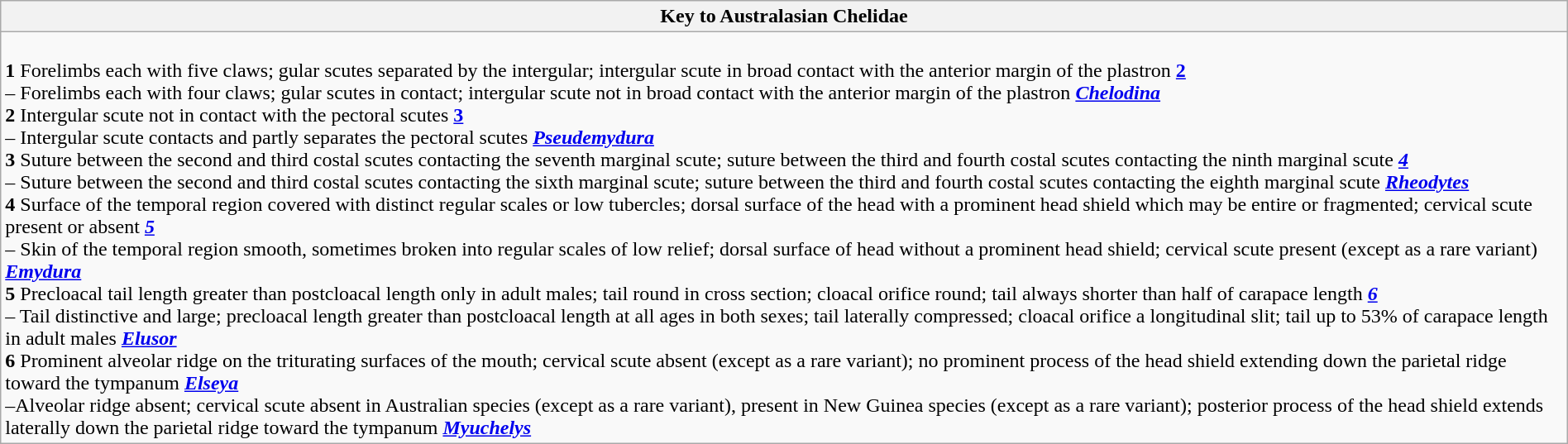<table class="wikitable collapsible collapsed" style="text-align: left; margin:0px;">
<tr>
<th style="width:100em;">Key to Australasian Chelidae</th>
</tr>
<tr>
<td><br><span><strong>1</strong></span> Forelimbs each with five claws; gular scutes separated by the intergular; intergular scute in broad contact with the anterior margin of the plastron   <strong><a href='#'>2</a></strong><br>
–   Forelimbs each with four claws; gular scutes in contact; intergular scute not in broad contact with the anterior margin of the plastron
<strong><em><a href='#'>Chelodina</a></em></strong><br><span><strong>2</strong></span> Intergular scute not in contact with the pectoral scutes  <strong><a href='#'>3</a></strong><br>
– Intergular scute contacts and partly separates the pectoral scutes   <strong><em><a href='#'>Pseudemydura</a></em></strong><br><span><strong>3</strong></span> Suture between the second and third costal scutes contacting the seventh marginal scute; suture between the third and fourth costal scutes contacting the ninth marginal scute  <strong><em><a href='#'>4</a></em></strong><br>
– Suture between the second and third costal scutes contacting the sixth marginal scute; suture between the third and fourth costal scutes contacting the eighth marginal scute <strong><em><a href='#'>Rheodytes</a></em></strong><br><span><strong>4</strong></span> Surface of the temporal region covered with distinct regular scales or low tubercles; dorsal surface of the head with a prominent head shield which may be entire or fragmented; cervical scute present or absent   <strong><em><a href='#'>5</a></em></strong><br>
– Skin of the temporal region smooth, sometimes broken into regular scales of low relief; dorsal surface of head without a prominent head shield; cervical scute present (except as a rare variant)   <strong><em><a href='#'>Emydura</a></em></strong><br><span><strong>5</strong></span> Precloacal tail length greater than postcloacal length only in adult males; tail round in cross section; cloacal orifice round; tail always shorter than half of carapace length   <strong><em><a href='#'>6</a></em></strong><br>
– Tail distinctive and large; precloacal length greater than postcloacal length at all ages in both sexes; tail laterally compressed; cloacal orifice a longitudinal slit; tail up to 53% of carapace length in adult males   <strong><em><a href='#'>Elusor</a></em></strong><br><span><strong>6</strong></span> Prominent alveolar ridge on the triturating surfaces of the mouth; cervical scute absent (except as a rare variant); no prominent process of the head shield extending down the parietal ridge toward the tympanum   <strong><em><a href='#'>Elseya</a></em></strong><br>
–Alveolar ridge absent; cervical scute absent in Australian species (except as a rare variant), present in New Guinea species (except as a rare variant); posterior process of the head shield extends laterally down the parietal ridge toward the tympanum   <strong><em><a href='#'>Myuchelys</a></em></strong></td>
</tr>
</table>
